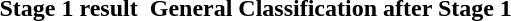<table>
<tr>
<td><strong>Stage 1 result</strong><br>










</td>
<td></td>
<td><strong>General Classification after Stage 1</strong><br>










</td>
</tr>
</table>
